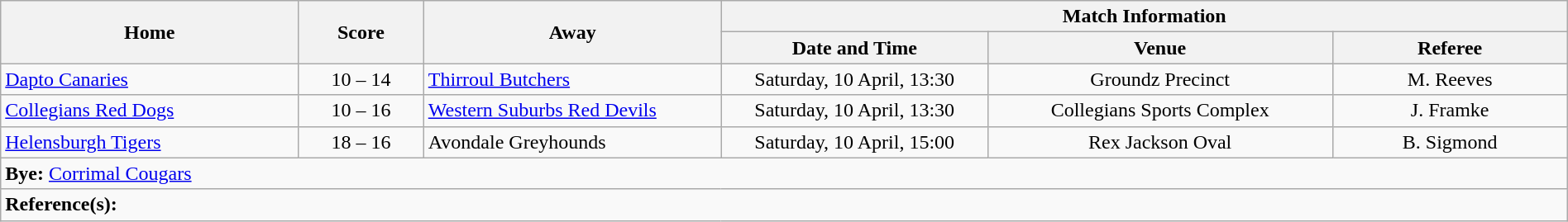<table class="wikitable" width="100% text-align:center;">
<tr>
<th rowspan="2" width="19%">Home</th>
<th rowspan="2" width="8%">Score</th>
<th rowspan="2" width="19%">Away</th>
<th colspan="3">Match Information</th>
</tr>
<tr bgcolor="#CCCCCC">
<th width="17%">Date and Time</th>
<th width="22%">Venue</th>
<th>Referee</th>
</tr>
<tr>
<td> <a href='#'>Dapto Canaries</a></td>
<td style="text-align:center;">10 – 14</td>
<td> <a href='#'>Thirroul Butchers</a></td>
<td style="text-align:center;">Saturday, 10 April, 13:30</td>
<td style="text-align:center;">Groundz Precinct</td>
<td style="text-align:center;">M. Reeves</td>
</tr>
<tr>
<td> <a href='#'>Collegians Red Dogs</a></td>
<td style="text-align:center;">10 – 16</td>
<td> <a href='#'>Western Suburbs Red Devils</a></td>
<td style="text-align:center;">Saturday, 10 April, 13:30</td>
<td style="text-align:center;">Collegians Sports Complex</td>
<td style="text-align:center;">J. Framke</td>
</tr>
<tr>
<td> <a href='#'>Helensburgh Tigers</a></td>
<td style="text-align:center;">18 – 16</td>
<td> Avondale Greyhounds</td>
<td style="text-align:center;">Saturday, 10 April, 15:00</td>
<td style="text-align:center;">Rex Jackson Oval</td>
<td style="text-align:center;">B. Sigmond</td>
</tr>
<tr>
<td colspan="6" align="centre"><strong>Bye:</strong>  <a href='#'>Corrimal Cougars</a></td>
</tr>
<tr>
<td colspan="6"><strong>Reference(s):</strong> </td>
</tr>
</table>
